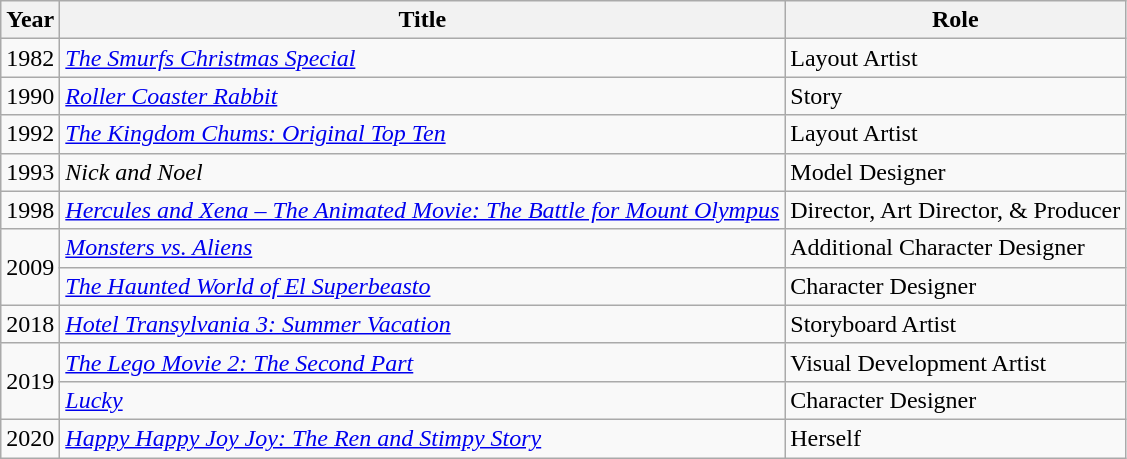<table class="wikitable">
<tr>
<th>Year</th>
<th>Title</th>
<th>Role</th>
</tr>
<tr>
<td>1982</td>
<td><em><a href='#'>The Smurfs Christmas Special</a></em></td>
<td>Layout Artist</td>
</tr>
<tr>
<td>1990</td>
<td><em><a href='#'>Roller Coaster Rabbit</a></em></td>
<td>Story</td>
</tr>
<tr>
<td>1992</td>
<td><em><a href='#'>The Kingdom Chums: Original Top Ten</a></em></td>
<td>Layout Artist</td>
</tr>
<tr>
<td>1993</td>
<td><em>Nick and Noel</em></td>
<td>Model Designer</td>
</tr>
<tr>
<td>1998</td>
<td><em><a href='#'>Hercules and Xena – The Animated Movie: The Battle for Mount Olympus</a></em></td>
<td>Director, Art Director, & Producer</td>
</tr>
<tr>
<td rowspan="2">2009</td>
<td><em><a href='#'>Monsters vs. Aliens</a></em></td>
<td>Additional Character Designer</td>
</tr>
<tr>
<td><em><a href='#'>The Haunted World of El Superbeasto</a></em></td>
<td>Character Designer</td>
</tr>
<tr>
<td>2018</td>
<td><em><a href='#'>Hotel Transylvania 3: Summer Vacation</a></em></td>
<td>Storyboard Artist</td>
</tr>
<tr>
<td rowspan="2">2019</td>
<td><em><a href='#'>The Lego Movie 2: The Second Part</a></em></td>
<td>Visual Development Artist</td>
</tr>
<tr>
<td><em><a href='#'>Lucky</a></em></td>
<td>Character Designer</td>
</tr>
<tr>
<td>2020</td>
<td><em><a href='#'>Happy Happy Joy Joy: The Ren and Stimpy Story</a></em></td>
<td>Herself</td>
</tr>
</table>
